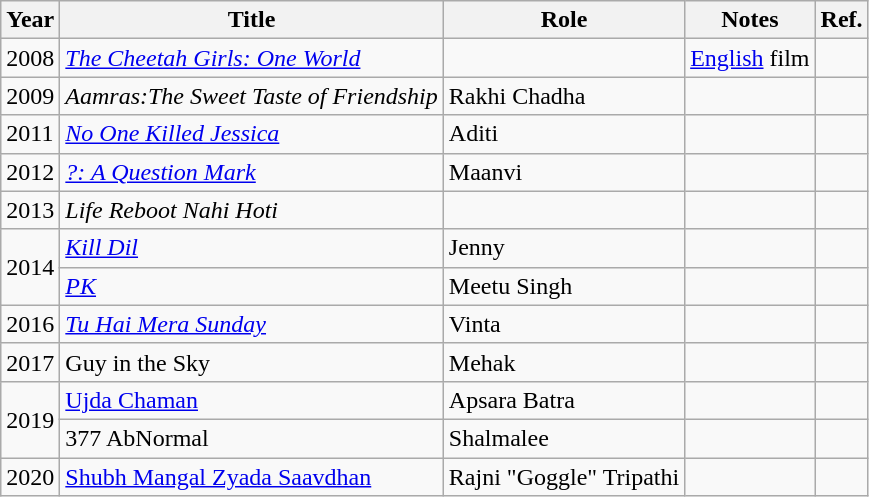<table class="wikitable sortable">
<tr>
<th scope="col">Year</th>
<th scope="col">Title</th>
<th scope="col">Role</th>
<th scope="col" class="unsortable">Notes</th>
<th scope="col" class="unsortable">Ref.</th>
</tr>
<tr>
<td>2008</td>
<td><em><a href='#'>The Cheetah Girls: One World</a> </em></td>
<td></td>
<td><a href='#'>English</a> film</td>
<td></td>
</tr>
<tr>
<td>2009</td>
<td><em>Aamras:The Sweet Taste of Friendship</em></td>
<td>Rakhi Chadha</td>
<td></td>
<td></td>
</tr>
<tr>
<td>2011</td>
<td><em><a href='#'>No One Killed Jessica</a></em></td>
<td>Aditi</td>
<td></td>
<td></td>
</tr>
<tr>
<td>2012</td>
<td><em><a href='#'>?: A Question Mark</a></em></td>
<td>Maanvi</td>
<td></td>
<td></td>
</tr>
<tr>
<td>2013</td>
<td><em>Life Reboot Nahi Hoti</em></td>
<td></td>
<td></td>
<td></td>
</tr>
<tr>
<td rowspan="2">2014</td>
<td><em><a href='#'>Kill Dil</a></em></td>
<td>Jenny</td>
<td></td>
<td></td>
</tr>
<tr>
<td><em><a href='#'>PK</a></em></td>
<td>Meetu Singh</td>
<td></td>
<td></td>
</tr>
<tr>
<td>2016</td>
<td><em><a href='#'>Tu Hai Mera Sunday</a></em></td>
<td>Vinta</td>
<td></td>
<td><em></td>
</tr>
<tr>
<td>2017</td>
<td></em>Guy in the Sky<em></td>
<td>Mehak</td>
<td></td>
<td></td>
</tr>
<tr>
<td rowspan="2">2019</td>
<td></em><a href='#'>Ujda Chaman</a><em></td>
<td>Apsara Batra</td>
<td></td>
<td></td>
</tr>
<tr>
<td></em>377 AbNormal<em></td>
<td>Shalmalee</td>
<td></td>
<td></td>
</tr>
<tr>
<td>2020</td>
<td></em><a href='#'>Shubh Mangal Zyada Saavdhan</a><em></td>
<td>Rajni "Goggle" Tripathi</td>
<td></td>
<td></td>
</tr>
</table>
